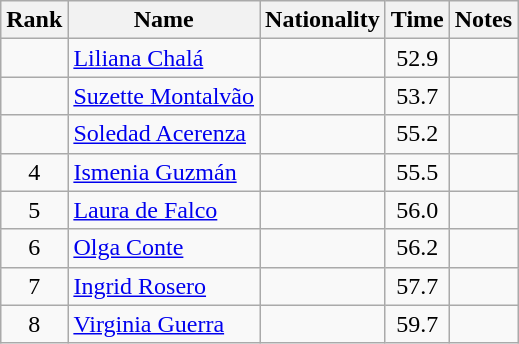<table class="wikitable sortable" style="text-align:center">
<tr>
<th>Rank</th>
<th>Name</th>
<th>Nationality</th>
<th>Time</th>
<th>Notes</th>
</tr>
<tr>
<td></td>
<td align=left><a href='#'>Liliana Chalá</a></td>
<td align=left></td>
<td>52.9</td>
<td></td>
</tr>
<tr>
<td></td>
<td align=left><a href='#'>Suzette Montalvão</a></td>
<td align=left></td>
<td>53.7</td>
<td></td>
</tr>
<tr>
<td></td>
<td align=left><a href='#'>Soledad Acerenza</a></td>
<td align=left></td>
<td>55.2</td>
<td></td>
</tr>
<tr>
<td>4</td>
<td align=left><a href='#'>Ismenia Guzmán</a></td>
<td align=left></td>
<td>55.5</td>
<td></td>
</tr>
<tr>
<td>5</td>
<td align=left><a href='#'>Laura de Falco</a></td>
<td align=left></td>
<td>56.0</td>
<td></td>
</tr>
<tr>
<td>6</td>
<td align=left><a href='#'>Olga Conte</a></td>
<td align=left></td>
<td>56.2</td>
<td></td>
</tr>
<tr>
<td>7</td>
<td align=left><a href='#'>Ingrid Rosero</a></td>
<td align=left></td>
<td>57.7</td>
<td></td>
</tr>
<tr>
<td>8</td>
<td align=left><a href='#'>Virginia Guerra</a></td>
<td align=left></td>
<td>59.7</td>
<td></td>
</tr>
</table>
